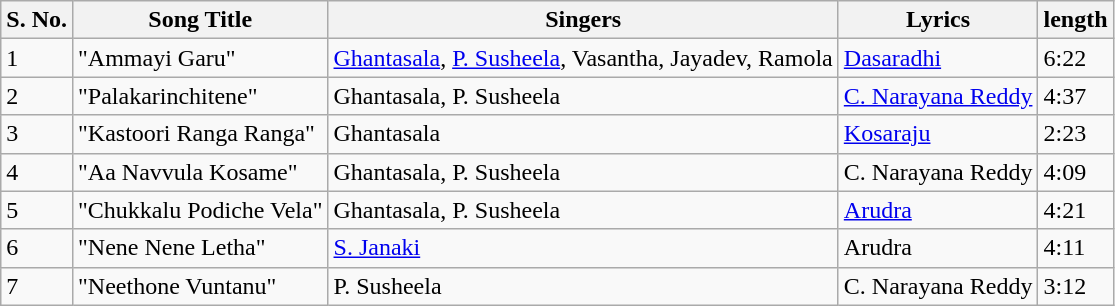<table class="wikitable">
<tr>
<th>S. No.</th>
<th>Song Title</th>
<th>Singers</th>
<th>Lyrics</th>
<th>length</th>
</tr>
<tr>
<td>1</td>
<td>"Ammayi Garu"</td>
<td><a href='#'>Ghantasala</a>, <a href='#'>P. Susheela</a>, Vasantha, Jayadev, Ramola</td>
<td><a href='#'>Dasaradhi</a></td>
<td>6:22</td>
</tr>
<tr>
<td>2</td>
<td>"Palakarinchitene"</td>
<td>Ghantasala, P. Susheela</td>
<td><a href='#'>C. Narayana Reddy</a></td>
<td>4:37</td>
</tr>
<tr>
<td>3</td>
<td>"Kastoori Ranga Ranga"</td>
<td>Ghantasala</td>
<td><a href='#'>Kosaraju</a></td>
<td>2:23</td>
</tr>
<tr>
<td>4</td>
<td>"Aa Navvula Kosame"</td>
<td>Ghantasala, P. Susheela</td>
<td>C. Narayana Reddy</td>
<td>4:09</td>
</tr>
<tr>
<td>5</td>
<td>"Chukkalu Podiche Vela"</td>
<td>Ghantasala, P. Susheela</td>
<td><a href='#'>Arudra</a></td>
<td>4:21</td>
</tr>
<tr>
<td>6</td>
<td>"Nene Nene Letha"</td>
<td><a href='#'>S. Janaki</a></td>
<td>Arudra</td>
<td>4:11</td>
</tr>
<tr>
<td>7</td>
<td>"Neethone Vuntanu"</td>
<td>P. Susheela</td>
<td>C. Narayana Reddy</td>
<td>3:12</td>
</tr>
</table>
